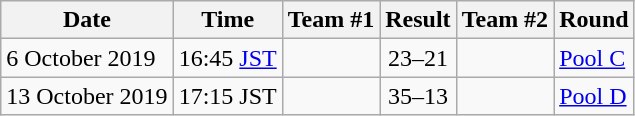<table class="wikitable" style="text-align: left;">
<tr>
<th>Date</th>
<th>Time</th>
<th>Team #1</th>
<th>Result</th>
<th>Team #2</th>
<th>Round</th>
</tr>
<tr>
<td>6 October 2019</td>
<td>16:45 <a href='#'>JST</a></td>
<td></td>
<td style="text-align:center;">23–21</td>
<td></td>
<td><a href='#'>Pool C</a></td>
</tr>
<tr>
<td>13 October 2019</td>
<td>17:15 JST</td>
<td></td>
<td style="text-align:center;">35–13</td>
<td></td>
<td><a href='#'>Pool D</a></td>
</tr>
</table>
